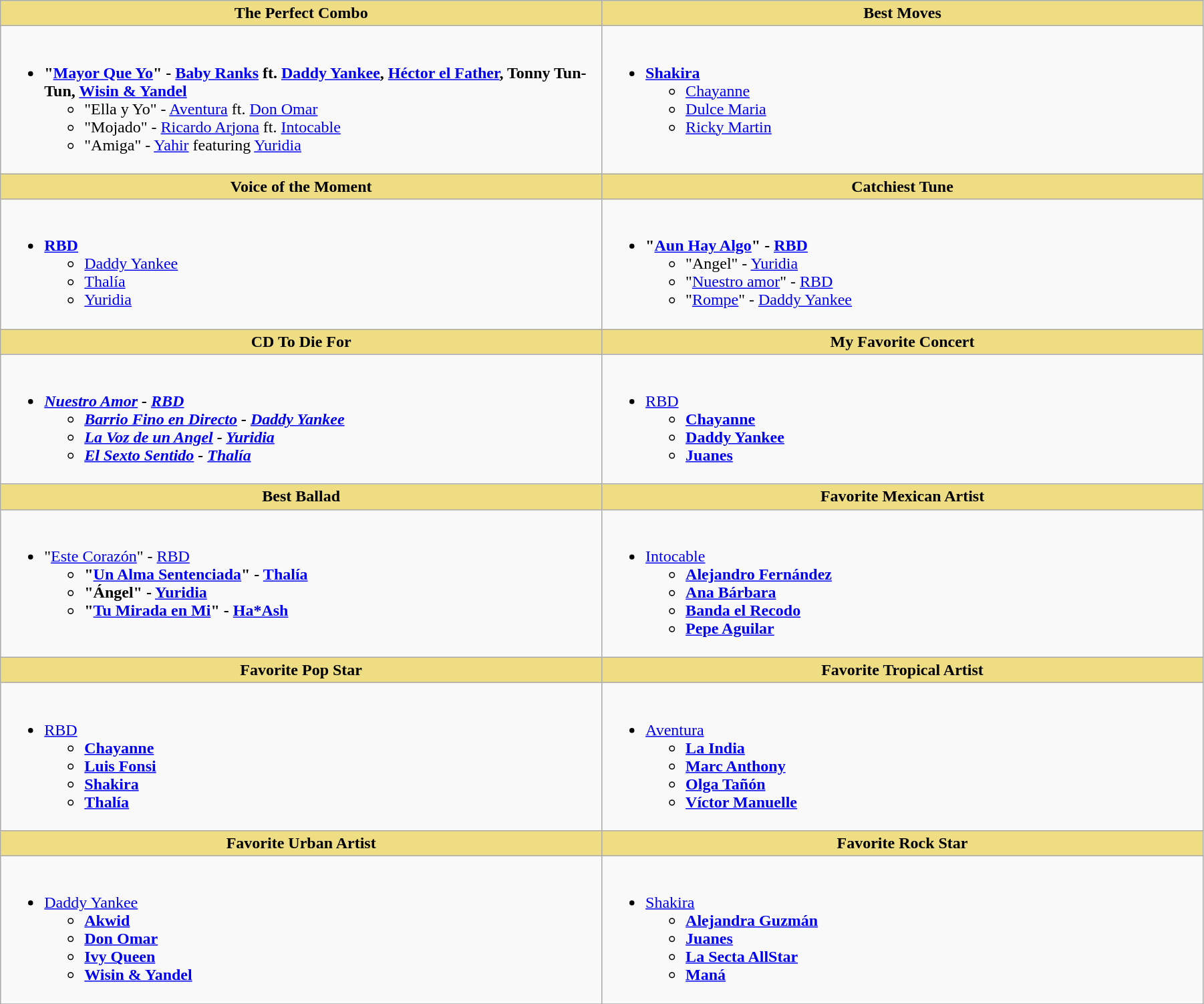<table class=wikitable width="95%">
<tr>
<th style="background:#EEDD82;" ! width="50%">The Perfect Combo</th>
<th style="background:#EEDD82;" ! width="50%">Best Moves</th>
</tr>
<tr>
<td valign="top"><br><ul><li><strong>"<a href='#'>Mayor Que Yo</a>" - <a href='#'>Baby Ranks</a> ft. <a href='#'>Daddy Yankee</a>, <a href='#'>Héctor el Father</a>, Tonny Tun-Tun, <a href='#'>Wisin & Yandel</a></strong><ul><li>"Ella y Yo" - <a href='#'>Aventura</a> ft. <a href='#'>Don Omar</a></li><li>"Mojado" - <a href='#'>Ricardo Arjona</a> ft. <a href='#'>Intocable</a></li><li>"Amiga" - <a href='#'>Yahir</a> featuring <a href='#'>Yuridia</a></li></ul></li></ul></td>
<td valign="top"><br><ul><li><strong><a href='#'>Shakira</a></strong><ul><li><a href='#'>Chayanne</a></li><li><a href='#'>Dulce Maria</a></li><li><a href='#'>Ricky Martin</a></li></ul></li></ul></td>
</tr>
<tr>
<th style="background:#EEDD82;" ! width="50%">Voice of the Moment</th>
<th style="background:#EEDD82;" ! width="50%">Catchiest Tune</th>
</tr>
<tr>
<td valign="top"><br><ul><li><strong><a href='#'>RBD</a></strong><ul><li><a href='#'>Daddy Yankee</a></li><li><a href='#'>Thalía</a></li><li><a href='#'>Yuridia</a></li></ul></li></ul></td>
<td valign="top"><br><ul><li><strong>"<a href='#'>Aun Hay Algo</a>" - <a href='#'>RBD</a></strong><ul><li>"Angel" - <a href='#'>Yuridia</a></li><li>"<a href='#'>Nuestro amor</a>" - <a href='#'>RBD</a></li><li>"<a href='#'>Rompe</a>" - <a href='#'>Daddy Yankee</a></li></ul></li></ul></td>
</tr>
<tr>
<th style="background:#EEDD82;" ! width="50%">CD To Die For</th>
<th style="background:#EEDD82;" ! width="50%">My Favorite Concert</th>
</tr>
<tr>
<td valign="top"><br><ul><li><strong><em><a href='#'>Nuestro Amor</a><em> - <a href='#'>RBD</a><strong><ul><li></em><a href='#'>Barrio Fino en Directo</a><em> - <a href='#'>Daddy Yankee</a></li><li></em><a href='#'>La Voz de un Angel</a><em> - <a href='#'>Yuridia</a></li><li></em><a href='#'>El Sexto Sentido</a><em> - <a href='#'>Thalía</a></li></ul></li></ul></td>
<td valign="top"><br><ul><li></strong><a href='#'>RBD</a><strong><ul><li><a href='#'>Chayanne</a></li><li><a href='#'>Daddy Yankee</a></li><li><a href='#'>Juanes</a></li></ul></li></ul></td>
</tr>
<tr>
<th style="background:#EEDD82;" ! width="50%">Best Ballad</th>
<th style="background:#EEDD82;" ! width="50%">Favorite Mexican Artist</th>
</tr>
<tr>
<td valign="top"><br><ul><li></strong>"<a href='#'>Este Corazón</a>" - <a href='#'>RBD</a><strong><ul><li>"<a href='#'>Un Alma Sentenciada</a>" - <a href='#'>Thalía</a></li><li>"Ángel" - <a href='#'>Yuridia</a></li><li>"<a href='#'>Tu Mirada en Mi</a>" - <a href='#'>Ha*Ash</a></li></ul></li></ul></td>
<td valign="top"><br><ul><li></strong><a href='#'>Intocable</a><strong><ul><li><a href='#'>Alejandro Fernández</a></li><li><a href='#'>Ana Bárbara</a></li><li><a href='#'>Banda el Recodo</a></li><li><a href='#'>Pepe Aguilar</a></li></ul></li></ul></td>
</tr>
<tr>
<th style="background:#EEDD82;" ! width="50%">Favorite Pop Star</th>
<th style="background:#EEDD82;" ! width="50%">Favorite Tropical Artist</th>
</tr>
<tr>
<td valign="top"><br><ul><li></strong><a href='#'>RBD</a><strong><ul><li><a href='#'>Chayanne</a></li><li><a href='#'>Luis Fonsi</a></li><li><a href='#'>Shakira</a></li><li><a href='#'>Thalía</a></li></ul></li></ul></td>
<td valign="top"><br><ul><li></strong><a href='#'>Aventura</a><strong><ul><li><a href='#'>La India</a></li><li><a href='#'>Marc Anthony</a></li><li><a href='#'>Olga Tañón</a></li><li><a href='#'>Víctor Manuelle</a></li></ul></li></ul></td>
</tr>
<tr>
<th style="background:#EEDD82;" ! width="50%">Favorite Urban Artist</th>
<th style="background:#EEDD82;" ! width="50%">Favorite Rock Star</th>
</tr>
<tr>
<td valign="top"><br><ul><li></strong><a href='#'>Daddy Yankee</a><strong><ul><li><a href='#'>Akwid</a></li><li><a href='#'>Don Omar</a></li><li><a href='#'>Ivy Queen</a></li><li><a href='#'>Wisin & Yandel</a></li></ul></li></ul></td>
<td valign="top"><br><ul><li></strong><a href='#'>Shakira</a><strong><ul><li><a href='#'>Alejandra Guzmán</a></li><li><a href='#'>Juanes</a></li><li><a href='#'>La Secta AllStar</a></li><li><a href='#'>Maná</a></li></ul></li></ul></td>
</tr>
<tr>
</tr>
</table>
